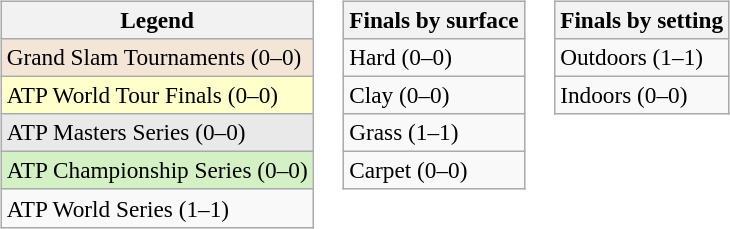<table>
<tr valign=top>
<td><br><table class=wikitable style=font-size:97%>
<tr>
<th>Legend</th>
</tr>
<tr style="background:#f3e6d7;">
<td>Grand Slam Tournaments (0–0)</td>
</tr>
<tr style="background:#ffc;">
<td>ATP World Tour Finals (0–0)</td>
</tr>
<tr style="background:#e9e9e9;">
<td>ATP Masters Series (0–0)</td>
</tr>
<tr style="background:#d4f1c5;">
<td>ATP Championship Series (0–0)</td>
</tr>
<tr>
<td>ATP World Series (1–1)</td>
</tr>
</table>
</td>
<td><br><table class=wikitable style=font-size:97%>
<tr>
<th>Finals by surface</th>
</tr>
<tr>
<td>Hard (0–0)</td>
</tr>
<tr>
<td>Clay (0–0)</td>
</tr>
<tr>
<td>Grass (1–1)</td>
</tr>
<tr>
<td>Carpet (0–0)</td>
</tr>
</table>
</td>
<td><br><table class=wikitable style=font-size:97%>
<tr>
<th>Finals by setting</th>
</tr>
<tr>
<td>Outdoors (1–1)</td>
</tr>
<tr>
<td>Indoors (0–0)</td>
</tr>
</table>
</td>
</tr>
</table>
